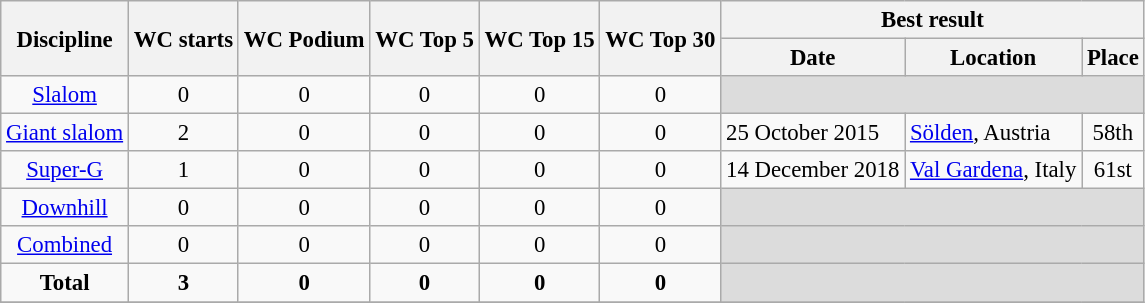<table class="wikitable" style="text-align:center; font-size:95%;">
<tr>
<th rowspan=2>Discipline</th>
<th rowspan=2>WC starts</th>
<th rowspan=2>WC Podium</th>
<th rowspan=2>WC Top 5</th>
<th rowspan=2>WC Top 15</th>
<th rowspan=2>WC Top 30</th>
<th colspan=3>Best result</th>
</tr>
<tr>
<th>Date</th>
<th>Location</th>
<th>Place</th>
</tr>
<tr>
<td align=center><a href='#'>Slalom</a></td>
<td align=center>0</td>
<td align=center>0</td>
<td align=center>0</td>
<td align=center>0</td>
<td align=center>0</td>
<td colspan=3 bgcolor=#DCDCDC></td>
</tr>
<tr>
<td align=center><a href='#'>Giant slalom</a></td>
<td align=center>2</td>
<td align=center>0</td>
<td align=center>0</td>
<td align=center>0</td>
<td align=center>0</td>
<td align=left>25 October 2015</td>
<td align=left> <a href='#'>Sölden</a>, Austria</td>
<td>58th</td>
</tr>
<tr>
<td align=center><a href='#'>Super-G</a></td>
<td align=center>1</td>
<td align=center>0</td>
<td align=center>0</td>
<td align=center>0</td>
<td align=center>0</td>
<td align=left>14 December 2018</td>
<td align=left> <a href='#'>Val Gardena</a>, Italy</td>
<td>61st</td>
</tr>
<tr>
<td align=center><a href='#'>Downhill</a></td>
<td align=center>0</td>
<td align=center>0</td>
<td align=center>0</td>
<td align=center>0</td>
<td align=center>0</td>
<td colspan=3 bgcolor=#DCDCDC></td>
</tr>
<tr>
<td align=center><a href='#'>Combined</a></td>
<td align=center>0</td>
<td align=center>0</td>
<td align=center>0</td>
<td align=center>0</td>
<td align=center>0</td>
<td colspan=3 bgcolor=#DCDCDC></td>
</tr>
<tr>
<td align=center><strong>Total</strong></td>
<td align=center><strong>3</strong></td>
<td align=center><strong>0</strong></td>
<td align=center><strong>0</strong></td>
<td align=center><strong>0</strong></td>
<td align=center><strong>0</strong></td>
<td colspan=3 bgcolor=#DCDCDC></td>
</tr>
<tr>
</tr>
</table>
